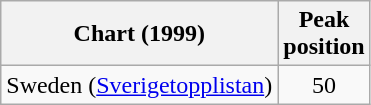<table class="wikitable">
<tr>
<th>Chart (1999)</th>
<th>Peak<br>position</th>
</tr>
<tr>
<td>Sweden (<a href='#'>Sverigetopplistan</a>)</td>
<td align="center">50</td>
</tr>
</table>
